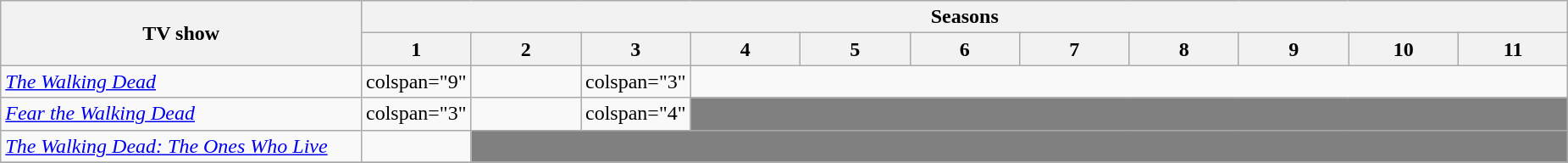<table class="wikitable plainrowheaders">
<tr>
<th scope="col" rowspan="2">TV show</th>
<th scope="col" colspan="11">Seasons</th>
</tr>
<tr>
<th scope="col" style="width:7%;">1</th>
<th scope="col" style="width:7%;">2</th>
<th scope="col" style="width:7%;">3</th>
<th scope="col" style="width:7%;">4</th>
<th scope="col" style="width:7%;">5</th>
<th scope="col" style="width:7%;">6</th>
<th scope="col" style="width:7%;">7</th>
<th scope="col" style="width:7%;">8</th>
<th scope="col" style="width:7%;">9</th>
<th scope="col" style="width:7%;">10</th>
<th scope="col" style="width:7%;">11</th>
</tr>
<tr>
<td scope="row"><em><a href='#'>The Walking Dead</a></em></td>
<td>colspan="9" </td>
<td></td>
<td>colspan="3" </td>
</tr>
<tr>
<td scope="row"><em><a href='#'>Fear the Walking Dead</a></em></td>
<td>colspan="3" </td>
<td></td>
<td>colspan="4" </td>
<td colspan="55" bgcolor=gray></td>
</tr>
<tr>
<td scope="row"><em><a href='#'>The Walking Dead: The Ones Who Live</a></em></td>
<td></td>
<td colspan="55" bgcolor=gray></td>
</tr>
<tr>
</tr>
</table>
